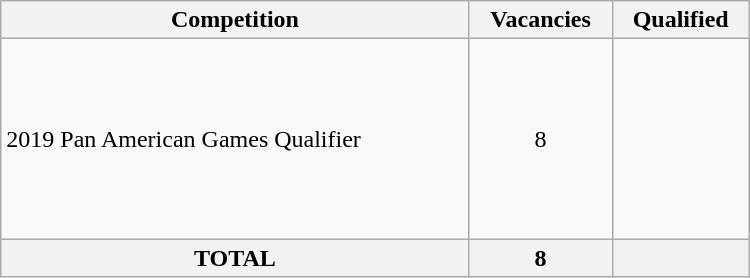<table class = "wikitable" width=500>
<tr>
<th>Competition</th>
<th>Vacancies</th>
<th>Qualified</th>
</tr>
<tr>
<td>2019 Pan American Games Qualifier</td>
<td align="center">8</td>
<td><br><br><br><br><br><br><br></td>
</tr>
<tr>
<th>TOTAL</th>
<th>8</th>
<th></th>
</tr>
</table>
